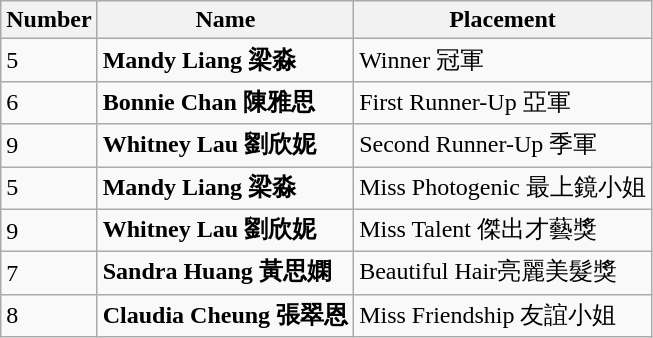<table class="wikitable">
<tr>
<th><strong>Number</strong></th>
<th><strong>Name</strong></th>
<th><strong>Placement</strong></th>
</tr>
<tr>
<td>5</td>
<td><strong>Mandy Liang 梁淼</strong></td>
<td>Winner 冠軍</td>
</tr>
<tr>
<td>6</td>
<td><strong>Bonnie Chan 陳雅思</strong></td>
<td>First Runner-Up 亞軍</td>
</tr>
<tr>
<td>9</td>
<td><strong>Whitney Lau 劉欣妮</strong></td>
<td>Second Runner-Up 季軍</td>
</tr>
<tr>
<td>5</td>
<td><strong>Mandy Liang 梁淼</strong></td>
<td>Miss Photogenic  最上鏡小姐</td>
</tr>
<tr>
<td>9</td>
<td><strong>Whitney Lau 劉欣妮</strong></td>
<td>Miss Talent  傑出才藝獎</td>
</tr>
<tr>
<td>7</td>
<td><strong>Sandra Huang 黃思嫻</strong></td>
<td>Beautiful Hair亮麗美髮獎</td>
</tr>
<tr>
<td>8</td>
<td><strong>Claudia Cheung 張翠恩</strong></td>
<td>Miss Friendship 友誼小姐</td>
</tr>
</table>
